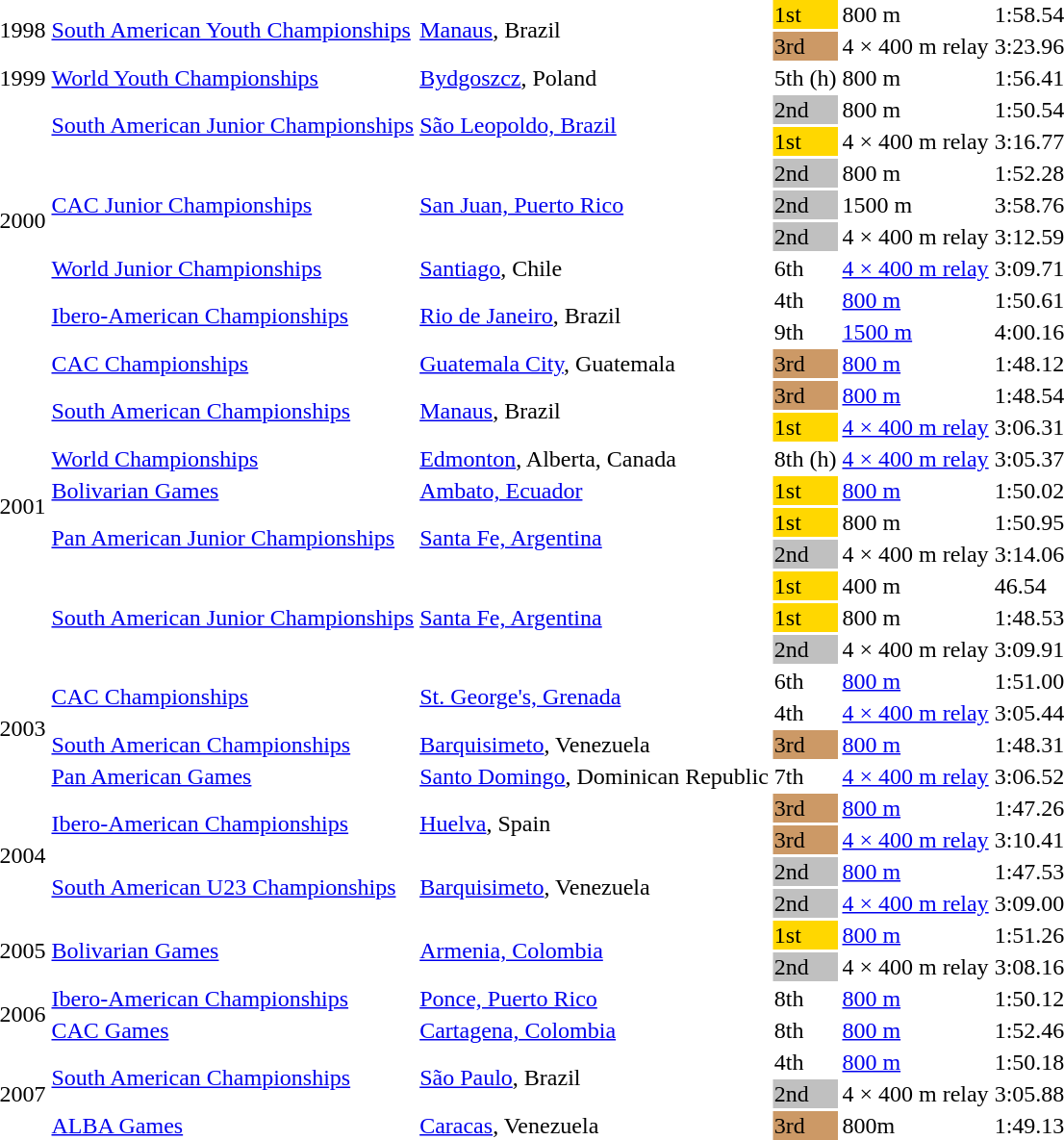<table>
<tr>
<td rowspan=2>1998</td>
<td rowspan=2><a href='#'>South American Youth Championships</a></td>
<td rowspan=2><a href='#'>Manaus</a>, Brazil</td>
<td bgcolor=gold>1st</td>
<td>800 m</td>
<td>1:58.54</td>
</tr>
<tr>
<td bgcolor=cc9966>3rd</td>
<td>4 × 400 m relay</td>
<td>3:23.96</td>
</tr>
<tr>
<td>1999</td>
<td><a href='#'>World Youth Championships</a></td>
<td><a href='#'>Bydgoszcz</a>, Poland</td>
<td>5th (h)</td>
<td>800 m</td>
<td>1:56.41</td>
</tr>
<tr>
<td rowspan=8>2000</td>
<td rowspan=2><a href='#'>South American Junior Championships</a></td>
<td rowspan=2><a href='#'>São Leopoldo, Brazil</a></td>
<td bgcolor=silver>2nd</td>
<td>800 m</td>
<td>1:50.54</td>
</tr>
<tr>
<td bgcolor=gold>1st</td>
<td>4 × 400 m relay</td>
<td>3:16.77</td>
</tr>
<tr>
<td rowspan=3><a href='#'>CAC Junior Championships</a></td>
<td rowspan=3><a href='#'>San Juan, Puerto Rico</a></td>
<td bgcolor=silver>2nd</td>
<td>800 m</td>
<td>1:52.28</td>
</tr>
<tr>
<td bgcolor=silver>2nd</td>
<td>1500 m</td>
<td>3:58.76</td>
</tr>
<tr>
<td bgcolor=silver>2nd</td>
<td>4 × 400 m relay</td>
<td>3:12.59</td>
</tr>
<tr>
<td><a href='#'>World Junior Championships</a></td>
<td><a href='#'>Santiago</a>, Chile</td>
<td>6th</td>
<td><a href='#'>4 × 400 m relay</a></td>
<td>3:09.71</td>
</tr>
<tr>
<td rowspan=2><a href='#'>Ibero-American Championships</a></td>
<td rowspan=2><a href='#'>Rio de Janeiro</a>, Brazil</td>
<td>4th</td>
<td><a href='#'>800 m</a></td>
<td>1:50.61</td>
</tr>
<tr>
<td>9th</td>
<td><a href='#'>1500 m</a></td>
<td>4:00.16</td>
</tr>
<tr>
<td rowspan=10>2001</td>
<td><a href='#'>CAC Championships</a></td>
<td><a href='#'>Guatemala City</a>, Guatemala</td>
<td bgcolor=cc9966>3rd</td>
<td><a href='#'>800 m</a></td>
<td>1:48.12</td>
</tr>
<tr>
<td rowspan=2><a href='#'>South American Championships</a></td>
<td rowspan=2><a href='#'>Manaus</a>, Brazil</td>
<td bgcolor=cc9966>3rd</td>
<td><a href='#'>800 m</a></td>
<td>1:48.54</td>
</tr>
<tr>
<td bgcolor=gold>1st</td>
<td><a href='#'>4 × 400 m relay</a></td>
<td>3:06.31</td>
</tr>
<tr>
<td><a href='#'>World Championships</a></td>
<td><a href='#'>Edmonton</a>, Alberta, Canada</td>
<td>8th (h)</td>
<td><a href='#'>4 × 400 m relay</a></td>
<td>3:05.37</td>
</tr>
<tr>
<td><a href='#'>Bolivarian Games</a></td>
<td><a href='#'>Ambato, Ecuador</a></td>
<td bgcolor=gold>1st</td>
<td><a href='#'>800 m</a></td>
<td>1:50.02</td>
</tr>
<tr>
<td rowspan=2><a href='#'>Pan American Junior Championships</a></td>
<td rowspan=2><a href='#'>Santa Fe, Argentina</a></td>
<td bgcolor=gold>1st</td>
<td>800 m</td>
<td>1:50.95</td>
</tr>
<tr>
<td bgcolor=silver>2nd</td>
<td>4 × 400 m relay</td>
<td>3:14.06</td>
</tr>
<tr>
<td rowspan=3><a href='#'>South American Junior Championships</a></td>
<td rowspan=3><a href='#'>Santa Fe, Argentina</a></td>
<td bgcolor=gold>1st</td>
<td>400 m</td>
<td>46.54</td>
</tr>
<tr>
<td bgcolor=gold>1st</td>
<td>800 m</td>
<td>1:48.53 </td>
</tr>
<tr>
<td bgcolor=silver>2nd</td>
<td>4 × 400 m relay</td>
<td>3:09.91</td>
</tr>
<tr>
<td rowspan=4>2003</td>
<td rowspan=2><a href='#'>CAC Championships</a></td>
<td rowspan=2><a href='#'>St. George's, Grenada</a></td>
<td>6th</td>
<td><a href='#'>800 m</a></td>
<td>1:51.00</td>
</tr>
<tr>
<td>4th</td>
<td><a href='#'>4 × 400 m relay</a></td>
<td>3:05.44</td>
</tr>
<tr>
<td><a href='#'>South American Championships</a></td>
<td><a href='#'>Barquisimeto</a>, Venezuela</td>
<td bgcolor=cc9966>3rd</td>
<td><a href='#'>800 m</a></td>
<td>1:48.31</td>
</tr>
<tr>
<td><a href='#'>Pan American Games</a></td>
<td><a href='#'>Santo Domingo</a>, Dominican Republic</td>
<td>7th</td>
<td><a href='#'>4 × 400 m relay</a></td>
<td>3:06.52</td>
</tr>
<tr>
<td rowspan=4>2004</td>
<td rowspan=2><a href='#'>Ibero-American Championships</a></td>
<td rowspan=2><a href='#'>Huelva</a>, Spain</td>
<td bgcolor=cc9966>3rd</td>
<td><a href='#'>800 m</a></td>
<td>1:47.26</td>
</tr>
<tr>
<td bgcolor=cc9966>3rd</td>
<td><a href='#'>4 × 400 m relay</a></td>
<td>3:10.41</td>
</tr>
<tr>
<td rowspan=2><a href='#'>South American U23 Championships</a></td>
<td rowspan=2><a href='#'>Barquisimeto</a>, Venezuela</td>
<td bgcolor=silver>2nd</td>
<td><a href='#'>800 m</a></td>
<td>1:47.53</td>
</tr>
<tr>
<td bgcolor=silver>2nd</td>
<td><a href='#'>4 × 400 m relay</a></td>
<td>3:09.00</td>
</tr>
<tr>
<td rowspan=2>2005</td>
<td rowspan=2><a href='#'>Bolivarian Games</a></td>
<td rowspan=2><a href='#'>Armenia, Colombia</a></td>
<td bgcolor=gold>1st</td>
<td><a href='#'>800 m</a></td>
<td>1:51.26</td>
</tr>
<tr>
<td bgcolor=silver>2nd</td>
<td>4 × 400 m relay</td>
<td>3:08.16</td>
</tr>
<tr>
<td rowspan=2>2006</td>
<td><a href='#'>Ibero-American Championships</a></td>
<td><a href='#'>Ponce, Puerto Rico</a></td>
<td>8th</td>
<td><a href='#'>800 m</a></td>
<td>1:50.12</td>
</tr>
<tr>
<td><a href='#'>CAC Games</a></td>
<td><a href='#'>Cartagena, Colombia</a></td>
<td>8th</td>
<td><a href='#'>800 m</a></td>
<td>1:52.46</td>
</tr>
<tr>
<td rowspan=3>2007</td>
<td rowspan=2><a href='#'>South American Championships</a></td>
<td rowspan=2><a href='#'>São Paulo</a>, Brazil</td>
<td>4th</td>
<td><a href='#'>800 m</a></td>
<td>1:50.18</td>
</tr>
<tr>
<td bgcolor=silver>2nd</td>
<td>4 × 400 m relay</td>
<td>3:05.88</td>
</tr>
<tr>
<td><a href='#'>ALBA Games</a></td>
<td><a href='#'>Caracas</a>, Venezuela</td>
<td bgcolor=cc9966>3rd</td>
<td>800m</td>
<td>1:49.13</td>
</tr>
</table>
